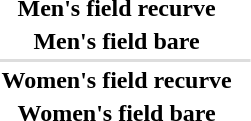<table>
<tr>
<th scope="row">Men's field recurve</th>
<td></td>
<td></td>
<td></td>
</tr>
<tr>
<th scope="row">Men's field bare</th>
<td></td>
<td></td>
<td></td>
</tr>
<tr bgcolor=#DDDDDD>
<td colspan=4></td>
</tr>
<tr>
<th scope="row">Women's field recurve</th>
<td></td>
<td></td>
<td></td>
</tr>
<tr>
<th scope="row">Women's field bare</th>
<td></td>
<td></td>
<td></td>
</tr>
</table>
